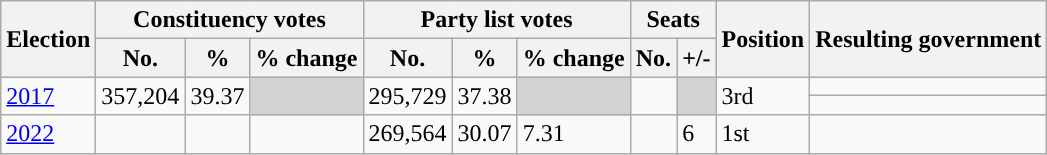<table class="wikitable">
<tr>
<th rowspan="2" style="background-color:">Election</th>
<th colspan="3" style="background-color:">Constituency votes</th>
<th colspan="3" style="background-color:">Party list votes</th>
<th colspan="2" style="background-color:">Seats</th>
<th rowspan="2" style="background-color:">Position</th>
<th rowspan="2" style="background-color:">Resulting government</th>
</tr>
<tr>
<th style="background-color:">No.</th>
<th style="background-color:">%</th>
<th style="background-color:">% change</th>
<th style="background-color:">No.</th>
<th style="background-color:">%</th>
<th style="background-color:">% change</th>
<th style="background-color:">No.</th>
<th style="background-color:">+/-</th>
</tr>
<tr>
<td rowspan="2"><a href='#'>2017</a></td>
<td rowspan="2">357,204</td>
<td rowspan="2">39.37</td>
<td rowspan="2" bgcolor="lightgrey"></td>
<td rowspan="2">295,729</td>
<td rowspan="2">37.38</td>
<td rowspan="2" bgcolor="lightgrey"></td>
<td rowspan="2"></td>
<td rowspan="2" bgcolor="lightgrey"></td>
<td rowspan="2">3rd</td>
<td></td>
</tr>
<tr>
<td></td>
</tr>
<tr>
<td><a href='#'>2022</a></td>
<td></td>
<td></td>
<td></td>
<td>269,564</td>
<td>30.07</td>
<td> 7.31</td>
<td></td>
<td> 6</td>
<td> 1st</td>
<td></td>
</tr>
</table>
